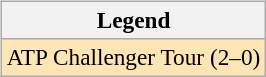<table>
<tr valign=top>
<td><br><table class="wikitable" style=font-size:97%>
<tr>
<th>Legend</th>
</tr>
<tr style="background:moccasin;">
<td>ATP Challenger Tour (2–0)</td>
</tr>
</table>
</td>
<td></td>
</tr>
</table>
